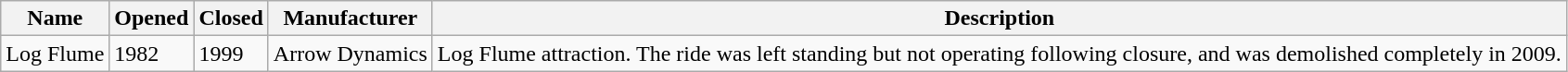<table class="wikitable">
<tr>
<th>Name</th>
<th>Opened</th>
<th>Closed</th>
<th>Manufacturer</th>
<th>Description</th>
</tr>
<tr>
<td>Log Flume</td>
<td>1982</td>
<td>1999</td>
<td>Arrow Dynamics</td>
<td>Log Flume attraction. The ride was left standing but not operating following closure, and was demolished completely in 2009.</td>
</tr>
</table>
